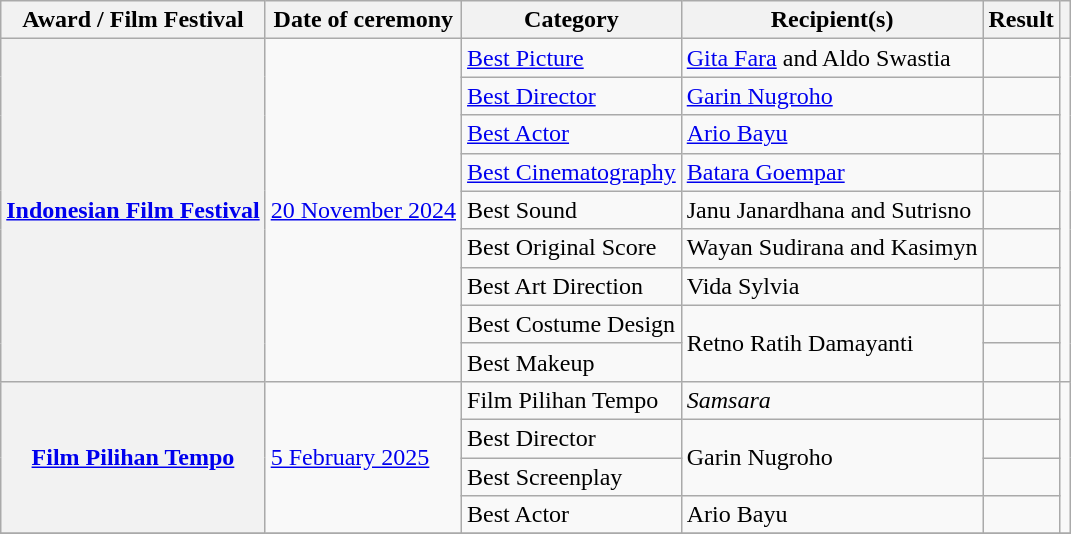<table class="wikitable sortable plainrowheaders">
<tr>
<th scope="col">Award / Film Festival</th>
<th scope="col">Date of ceremony</th>
<th scope="col">Category</th>
<th scope="col">Recipient(s)</th>
<th scope="col">Result</th>
<th scope="col" class="unsortable"></th>
</tr>
<tr>
<th scope="row" rowspan="9"><a href='#'>Indonesian Film Festival</a></th>
<td rowspan="9"><a href='#'>20 November 2024</a></td>
<td><a href='#'>Best Picture</a></td>
<td><a href='#'>Gita Fara</a> and Aldo Swastia</td>
<td></td>
<td align="center" rowspan="9"></td>
</tr>
<tr>
<td><a href='#'>Best Director</a></td>
<td><a href='#'>Garin Nugroho</a></td>
<td></td>
</tr>
<tr>
<td><a href='#'>Best Actor</a></td>
<td><a href='#'>Ario Bayu</a></td>
<td></td>
</tr>
<tr>
<td><a href='#'>Best Cinematography</a></td>
<td><a href='#'>Batara Goempar</a></td>
<td></td>
</tr>
<tr>
<td>Best Sound</td>
<td>Janu Janardhana and Sutrisno</td>
<td></td>
</tr>
<tr>
<td>Best Original Score</td>
<td>Wayan Sudirana and Kasimyn</td>
<td></td>
</tr>
<tr>
<td>Best Art Direction</td>
<td>Vida Sylvia</td>
<td></td>
</tr>
<tr>
<td>Best Costume Design</td>
<td rowspan="2">Retno Ratih Damayanti</td>
<td></td>
</tr>
<tr>
<td>Best Makeup</td>
<td></td>
</tr>
<tr>
<th scope="row" rowspan="4"><a href='#'>Film Pilihan Tempo</a></th>
<td rowspan="4"><a href='#'>5 February 2025</a></td>
<td>Film Pilihan Tempo</td>
<td><em>Samsara</em></td>
<td></td>
<td align="center" rowspan="4"></td>
</tr>
<tr>
<td>Best Director</td>
<td rowspan="2">Garin Nugroho</td>
<td></td>
</tr>
<tr>
<td>Best Screenplay</td>
<td></td>
</tr>
<tr>
<td>Best Actor</td>
<td>Ario Bayu</td>
<td></td>
</tr>
<tr>
</tr>
</table>
